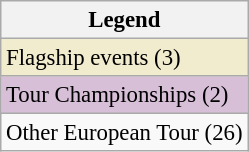<table class="wikitable" style="font-size:95%;">
<tr>
<th>Legend</th>
</tr>
<tr style="background:#f2ecce;">
<td>Flagship events (3)</td>
</tr>
<tr style="background:thistle">
<td>Tour Championships (2)</td>
</tr>
<tr>
<td>Other European Tour (26)</td>
</tr>
</table>
